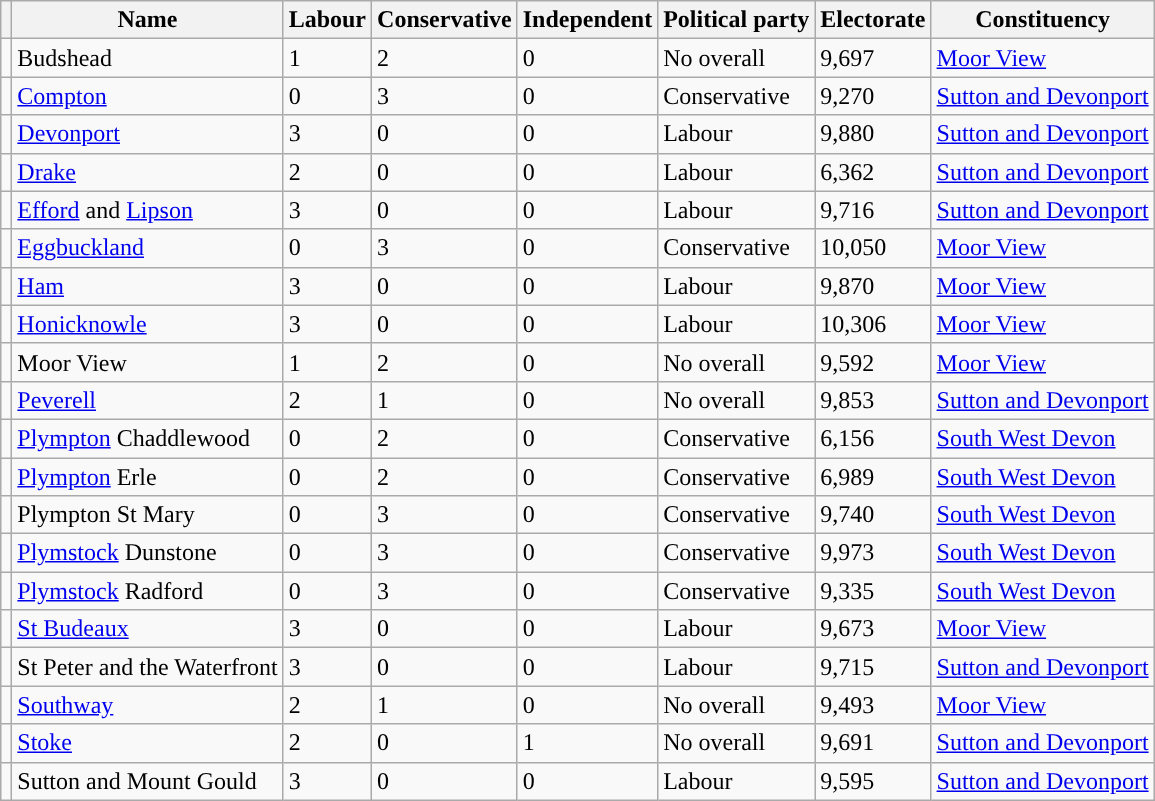<table class="sortable wikitable">
<tr>
<th></th>
<th>Name</th>
<th>Labour</th>
<th>Conservative</th>
<th>Independent</th>
<th>Political party</th>
<th>Electorate</th>
<th>Constituency</th>
</tr>
<tr>
<td></td>
<td>Budshead</td>
<td>1</td>
<td>2</td>
<td>0</td>
<td>No overall</td>
<td>9,697</td>
<td><a href='#'>Moor View</a></td>
</tr>
<tr>
<td style="color:inherit;background:"></td>
<td><a href='#'>Compton</a></td>
<td>0</td>
<td>3</td>
<td>0</td>
<td>Conservative</td>
<td>9,270</td>
<td><a href='#'>Sutton and Devonport</a></td>
</tr>
<tr>
<td style="color:inherit;background:"></td>
<td><a href='#'>Devonport</a></td>
<td>3</td>
<td>0</td>
<td>0</td>
<td>Labour</td>
<td>9,880</td>
<td><a href='#'>Sutton and Devonport</a></td>
</tr>
<tr>
<td style="color:inherit;background:"></td>
<td><a href='#'>Drake</a></td>
<td>2</td>
<td>0</td>
<td>0</td>
<td>Labour</td>
<td>6,362</td>
<td><a href='#'>Sutton and Devonport</a></td>
</tr>
<tr>
<td style="color:inherit;background:"></td>
<td><a href='#'>Efford</a> and <a href='#'>Lipson</a></td>
<td>3</td>
<td>0</td>
<td>0</td>
<td>Labour</td>
<td>9,716</td>
<td><a href='#'>Sutton and Devonport</a></td>
</tr>
<tr>
<td style="color:inherit;background:"></td>
<td><a href='#'>Eggbuckland</a></td>
<td>0</td>
<td>3</td>
<td>0</td>
<td>Conservative</td>
<td>10,050</td>
<td><a href='#'>Moor View</a></td>
</tr>
<tr>
<td style="color:inherit;background:"></td>
<td><a href='#'>Ham</a></td>
<td>3</td>
<td>0</td>
<td>0</td>
<td>Labour</td>
<td>9,870</td>
<td><a href='#'>Moor View</a></td>
</tr>
<tr>
<td style="color:inherit;background:"></td>
<td><a href='#'>Honicknowle</a></td>
<td>3</td>
<td>0</td>
<td>0</td>
<td>Labour</td>
<td>10,306</td>
<td><a href='#'>Moor View</a></td>
</tr>
<tr>
<td></td>
<td>Moor View</td>
<td>1</td>
<td>2</td>
<td>0</td>
<td>No overall</td>
<td>9,592</td>
<td><a href='#'>Moor View</a></td>
</tr>
<tr>
<td></td>
<td><a href='#'>Peverell</a></td>
<td>2</td>
<td>1</td>
<td>0</td>
<td>No overall</td>
<td>9,853</td>
<td><a href='#'>Sutton and Devonport</a></td>
</tr>
<tr>
<td style="color:inherit;background:"></td>
<td><a href='#'>Plympton</a> Chaddlewood</td>
<td>0</td>
<td>2</td>
<td>0</td>
<td>Conservative</td>
<td>6,156</td>
<td><a href='#'>South West Devon</a></td>
</tr>
<tr>
<td style="color:inherit;background:"></td>
<td><a href='#'>Plympton</a> Erle</td>
<td>0</td>
<td>2</td>
<td>0</td>
<td>Conservative</td>
<td>6,989</td>
<td><a href='#'>South West Devon</a></td>
</tr>
<tr>
<td style="color:inherit;background:"></td>
<td>Plympton St Mary</td>
<td>0</td>
<td>3</td>
<td>0</td>
<td>Conservative</td>
<td>9,740</td>
<td><a href='#'>South West Devon</a></td>
</tr>
<tr>
<td style="color:inherit;background:"></td>
<td><a href='#'>Plymstock</a> Dunstone</td>
<td>0</td>
<td>3</td>
<td>0</td>
<td>Conservative</td>
<td>9,973</td>
<td><a href='#'>South West Devon</a></td>
</tr>
<tr>
<td style="color:inherit;background:"></td>
<td><a href='#'>Plymstock</a> Radford</td>
<td>0</td>
<td>3</td>
<td>0</td>
<td>Conservative</td>
<td>9,335</td>
<td><a href='#'>South West Devon</a></td>
</tr>
<tr>
<td style="color:inherit;background:"></td>
<td><a href='#'>St Budeaux</a></td>
<td>3</td>
<td>0</td>
<td>0</td>
<td>Labour</td>
<td>9,673</td>
<td><a href='#'>Moor View</a></td>
</tr>
<tr>
<td style="color:inherit;background:"></td>
<td>St Peter and the Waterfront</td>
<td>3</td>
<td>0</td>
<td>0</td>
<td>Labour</td>
<td>9,715</td>
<td><a href='#'>Sutton and Devonport</a></td>
</tr>
<tr>
<td></td>
<td><a href='#'>Southway</a></td>
<td>2</td>
<td>1</td>
<td>0</td>
<td>No overall</td>
<td>9,493</td>
<td><a href='#'>Moor View</a></td>
</tr>
<tr>
<td></td>
<td><a href='#'>Stoke</a></td>
<td>2</td>
<td>0</td>
<td>1</td>
<td>No overall</td>
<td>9,691</td>
<td><a href='#'>Sutton and Devonport</a></td>
</tr>
<tr>
<td style="color:inherit;background:"></td>
<td>Sutton and Mount Gould</td>
<td>3</td>
<td>0</td>
<td>0</td>
<td>Labour</td>
<td>9,595</td>
<td><a href='#'>Sutton and Devonport</a></td>
</tr>
</table>
